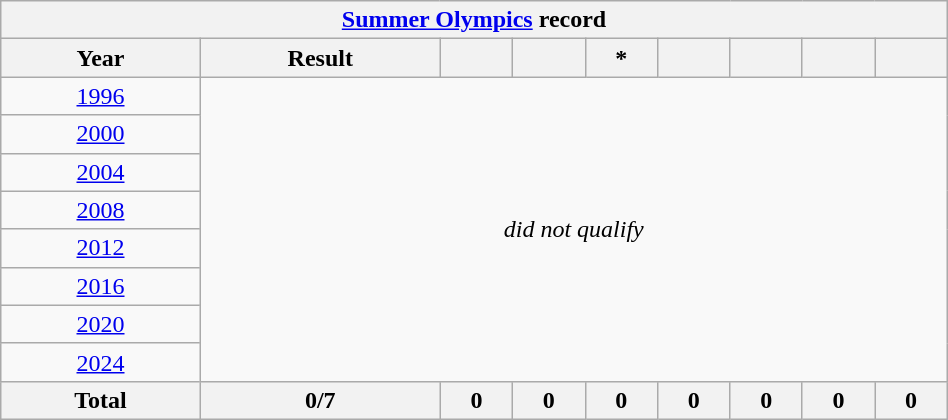<table class="wikitable" style="text-align: center; width:50%;">
<tr>
<th colspan=10><a href='#'>Summer Olympics</a> record</th>
</tr>
<tr>
<th>Year</th>
<th>Result</th>
<th></th>
<th></th>
<th>*</th>
<th></th>
<th></th>
<th></th>
<th></th>
</tr>
<tr>
<td> <a href='#'>1996</a></td>
<td colspan=8 rowspan=8><em>did not qualify</em></td>
</tr>
<tr>
<td> <a href='#'>2000</a></td>
</tr>
<tr>
<td> <a href='#'>2004</a></td>
</tr>
<tr>
<td> <a href='#'>2008</a></td>
</tr>
<tr>
<td> <a href='#'>2012</a></td>
</tr>
<tr>
<td> <a href='#'>2016</a></td>
</tr>
<tr>
<td> <a href='#'>2020</a></td>
</tr>
<tr>
<td> <a href='#'>2024</a></td>
</tr>
<tr>
<th>Total</th>
<th>0/7</th>
<th>0</th>
<th>0</th>
<th>0</th>
<th>0</th>
<th>0</th>
<th>0</th>
<th>0</th>
</tr>
</table>
